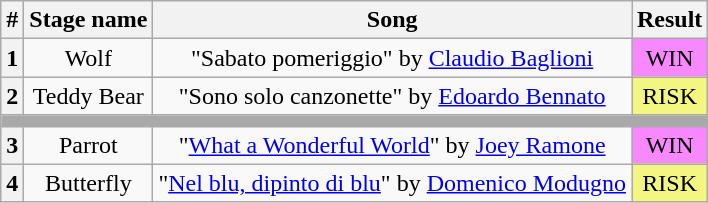<table class="wikitable plainrowheaders" style="text-align: center;">
<tr>
<th>#</th>
<th>Stage name</th>
<th>Song</th>
<th colspan=2>Result</th>
</tr>
<tr>
<th>1</th>
<td>Wolf</td>
<td>"Sabato pomeriggio" by <a href='#'>Claudio Baglioni</a></td>
<td colspan="2" bgcolor=#F888FD>WIN</td>
</tr>
<tr>
<th>2</th>
<td>Teddy Bear</td>
<td>"Sono solo canzonette" by <a href='#'>Edoardo Bennato</a></td>
<td colspan="2" bgcolor="#F3F781">RISK</td>
</tr>
<tr>
<td colspan="5" style="background:darkgray"></td>
</tr>
<tr>
<th>3</th>
<td>Parrot</td>
<td>"<a href='#'>What a Wonderful World</a>" by <a href='#'>Joey Ramone</a></td>
<td colspan="2" bgcolor=#F888FD>WIN</td>
</tr>
<tr>
<th>4</th>
<td>Butterfly</td>
<td>"<a href='#'>Nel blu, dipinto di blu</a>" by <a href='#'>Domenico Modugno</a></td>
<td colspan="2" bgcolor="#F3F781">RISK</td>
</tr>
</table>
